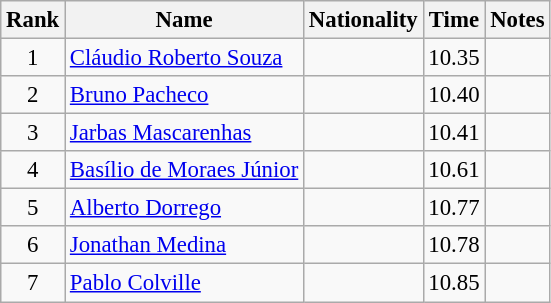<table class="wikitable sortable" style="text-align:center;font-size:95%">
<tr>
<th>Rank</th>
<th>Name</th>
<th>Nationality</th>
<th>Time</th>
<th>Notes</th>
</tr>
<tr>
<td>1</td>
<td align=left><a href='#'>Cláudio Roberto Souza</a></td>
<td align=left></td>
<td>10.35</td>
<td></td>
</tr>
<tr>
<td>2</td>
<td align=left><a href='#'>Bruno Pacheco</a></td>
<td align=left></td>
<td>10.40</td>
<td></td>
</tr>
<tr>
<td>3</td>
<td align=left><a href='#'>Jarbas Mascarenhas</a></td>
<td align=left></td>
<td>10.41</td>
<td></td>
</tr>
<tr>
<td>4</td>
<td align=left><a href='#'>Basílio de Moraes Júnior</a></td>
<td align=left></td>
<td>10.61</td>
<td></td>
</tr>
<tr>
<td>5</td>
<td align=left><a href='#'>Alberto Dorrego</a></td>
<td align=left></td>
<td>10.77</td>
<td></td>
</tr>
<tr>
<td>6</td>
<td align=left><a href='#'>Jonathan Medina</a></td>
<td align=left></td>
<td>10.78</td>
<td></td>
</tr>
<tr>
<td>7</td>
<td align=left><a href='#'>Pablo Colville</a></td>
<td align=left></td>
<td>10.85</td>
<td></td>
</tr>
</table>
